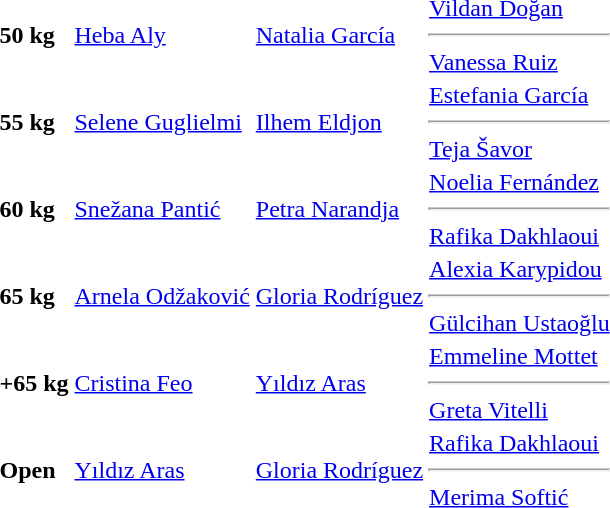<table>
<tr>
<td><strong>50 kg</strong></td>
<td> <a href='#'>Heba Aly</a></td>
<td> <a href='#'>Natalia García</a></td>
<td> <a href='#'>Vildan Doğan</a><hr> <a href='#'>Vanessa Ruiz</a></td>
</tr>
<tr>
<td><strong>55 kg</strong></td>
<td> <a href='#'>Selene Guglielmi</a></td>
<td> <a href='#'>Ilhem Eldjon</a></td>
<td> <a href='#'>Estefania García</a><hr> <a href='#'>Teja Šavor</a></td>
</tr>
<tr>
<td><strong>60 kg</strong></td>
<td> <a href='#'>Snežana Pantić</a></td>
<td> <a href='#'>Petra Narandja</a></td>
<td> <a href='#'>Noelia Fernández</a><hr> <a href='#'>Rafika Dakhlaoui</a></td>
</tr>
<tr>
<td><strong>65 kg</strong></td>
<td> <a href='#'>Arnela Odžaković</a></td>
<td> <a href='#'>Gloria Rodríguez</a></td>
<td> <a href='#'>Alexia Karypidou</a><hr> <a href='#'>Gülcihan Ustaoğlu</a></td>
</tr>
<tr>
<td><strong>+65 kg</strong></td>
<td> <a href='#'>Cristina Feo</a></td>
<td> <a href='#'>Yıldız Aras</a></td>
<td> <a href='#'>Emmeline Mottet</a><hr> <a href='#'>Greta Vitelli</a></td>
</tr>
<tr>
<td><strong>Open</strong></td>
<td> <a href='#'>Yıldız Aras</a></td>
<td> <a href='#'>Gloria Rodríguez</a></td>
<td> <a href='#'>Rafika Dakhlaoui</a><hr> <a href='#'>Merima Softić</a></td>
</tr>
</table>
